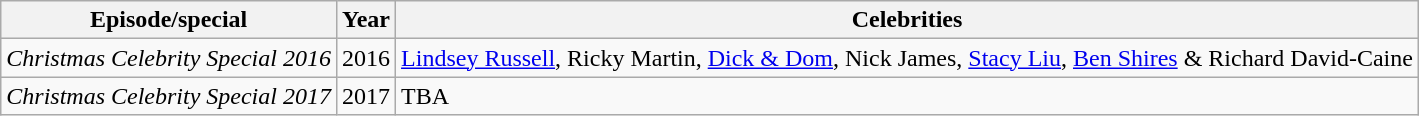<table class="wikitable sortable">
<tr>
<th>Episode/special</th>
<th>Year</th>
<th>Celebrities</th>
</tr>
<tr>
<td><em>Christmas Celebrity Special 2016</em></td>
<td>2016</td>
<td><a href='#'>Lindsey Russell</a>, Ricky Martin, <a href='#'>Dick & Dom</a>, Nick James, <a href='#'>Stacy Liu</a>, <a href='#'>Ben Shires</a> & Richard David-Caine</td>
</tr>
<tr>
<td><em>Christmas Celebrity Special 2017</em></td>
<td>2017</td>
<td>TBA</td>
</tr>
</table>
